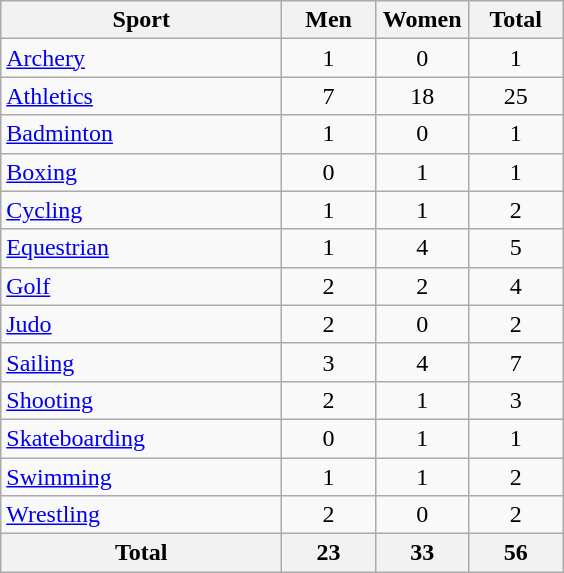<table class="wikitable sortable" style="text-align:center;">
<tr>
<th width=180>Sport</th>
<th width=55>Men</th>
<th width=55>Women</th>
<th width=55>Total</th>
</tr>
<tr>
<td align=left><a href='#'>Archery</a></td>
<td>1</td>
<td>0</td>
<td>1</td>
</tr>
<tr>
<td align=left><a href='#'>Athletics</a></td>
<td>7</td>
<td>18</td>
<td>25</td>
</tr>
<tr>
<td align=left><a href='#'>Badminton</a></td>
<td>1</td>
<td>0</td>
<td>1</td>
</tr>
<tr>
<td align=left><a href='#'>Boxing</a></td>
<td>0</td>
<td>1</td>
<td>1</td>
</tr>
<tr>
<td align=left><a href='#'>Cycling</a></td>
<td>1</td>
<td>1</td>
<td>2</td>
</tr>
<tr>
<td align=left><a href='#'>Equestrian</a></td>
<td>1</td>
<td>4</td>
<td>5</td>
</tr>
<tr>
<td align=left><a href='#'>Golf</a></td>
<td>2</td>
<td>2</td>
<td>4</td>
</tr>
<tr>
<td align=left><a href='#'>Judo</a></td>
<td>2</td>
<td>0</td>
<td>2</td>
</tr>
<tr>
<td align=left><a href='#'>Sailing</a></td>
<td>3</td>
<td>4</td>
<td>7</td>
</tr>
<tr>
<td align=left><a href='#'>Shooting</a></td>
<td>2</td>
<td>1</td>
<td>3</td>
</tr>
<tr>
<td align=left><a href='#'>Skateboarding</a></td>
<td>0</td>
<td>1</td>
<td>1</td>
</tr>
<tr>
<td align=left><a href='#'>Swimming</a></td>
<td>1</td>
<td>1</td>
<td>2</td>
</tr>
<tr>
<td align=left><a href='#'>Wrestling</a></td>
<td>2</td>
<td>0</td>
<td>2</td>
</tr>
<tr>
<th>Total</th>
<th>23</th>
<th>33</th>
<th>56</th>
</tr>
</table>
